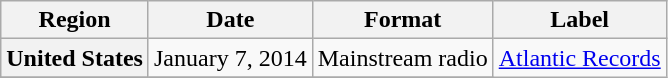<table class="wikitable plainrowheaders">
<tr>
<th>Region</th>
<th>Date</th>
<th>Format</th>
<th>Label</th>
</tr>
<tr>
<th scope="row">United States</th>
<td>January 7, 2014</td>
<td>Mainstream radio</td>
<td rowspan="2"><a href='#'>Atlantic Records</a></td>
</tr>
<tr>
</tr>
</table>
